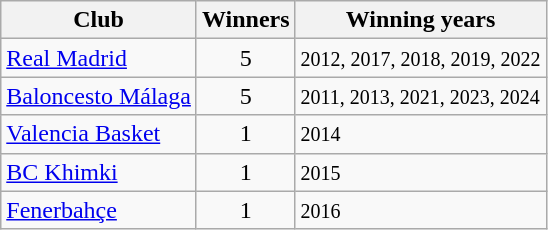<table class="wikitable">
<tr>
<th>Club</th>
<th>Winners</th>
<th>Winning years</th>
</tr>
<tr>
<td><a href='#'>Real Madrid</a></td>
<td align="center">5</td>
<td><small> 2012, 2017, 2018, 2019, 2022</small></td>
</tr>
<tr>
<td><a href='#'>Baloncesto Málaga</a></td>
<td align="center">5</td>
<td><small> 2011, 2013, 2021, 2023, 2024</small></td>
</tr>
<tr>
<td><a href='#'>Valencia Basket</a></td>
<td align="center">1</td>
<td><small> 2014</small></td>
</tr>
<tr>
<td><a href='#'>BC Khimki</a></td>
<td align="center">1</td>
<td><small> 2015</small></td>
</tr>
<tr>
<td><a href='#'>Fenerbahçe</a></td>
<td align="center">1</td>
<td><small> 2016</small></td>
</tr>
</table>
